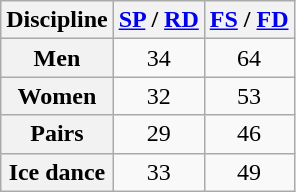<table class="wikitable unsortable" style="text-align:center;">
<tr>
<th scope="col">Discipline</th>
<th scope="col"><a href='#'>SP</a> / <a href='#'>RD</a></th>
<th scope="col"><a href='#'>FS</a> / <a href='#'>FD</a></th>
</tr>
<tr>
<th scope="row">Men</th>
<td>34</td>
<td>64</td>
</tr>
<tr>
<th scope="row">Women</th>
<td>32</td>
<td>53</td>
</tr>
<tr>
<th scope="row">Pairs</th>
<td>29</td>
<td>46</td>
</tr>
<tr>
<th scope="row">Ice dance</th>
<td>33</td>
<td>49</td>
</tr>
</table>
